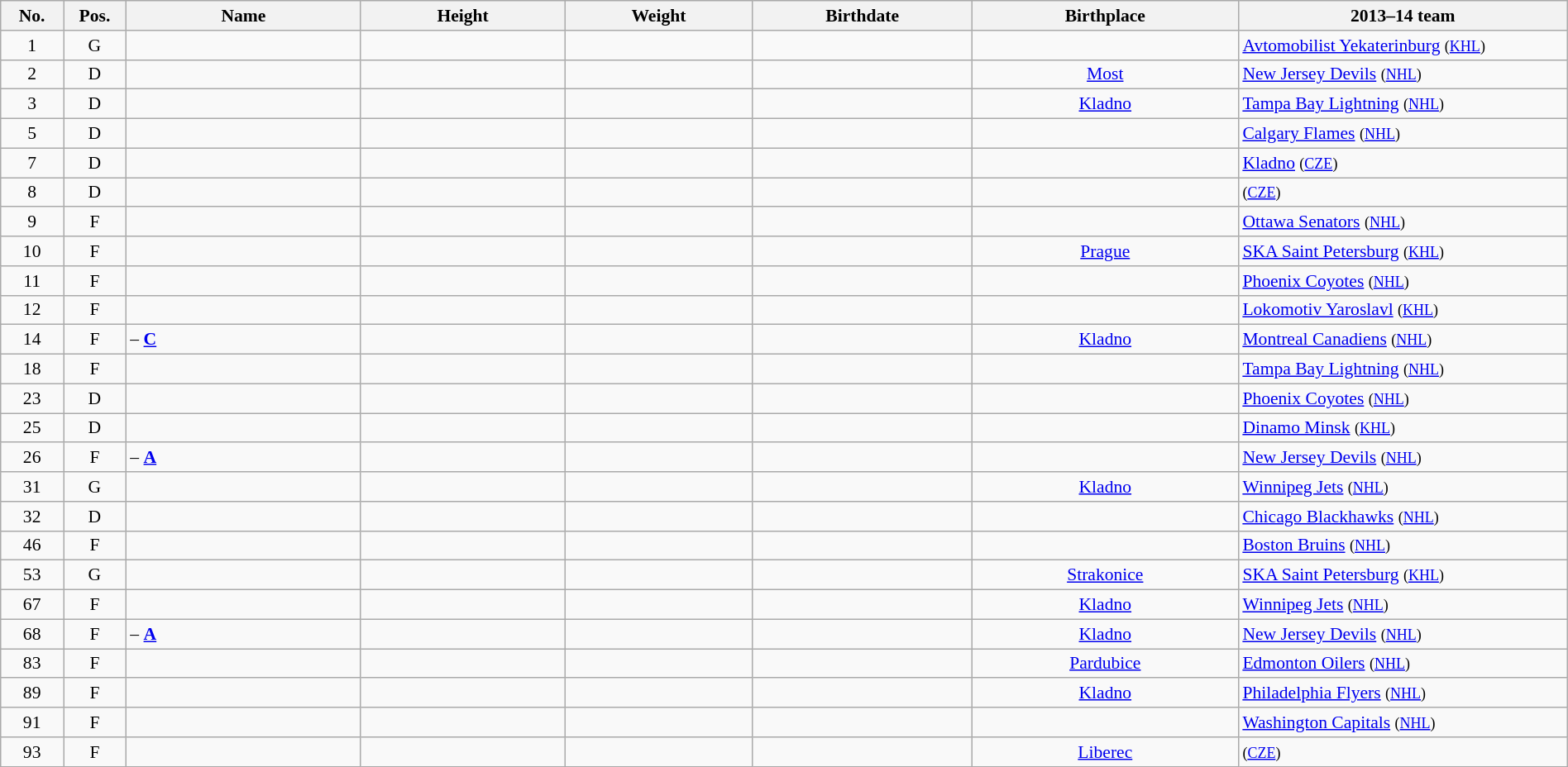<table width="100%" class="wikitable sortable" style="font-size: 90%; text-align: center;">
<tr>
<th style="width:  4%;">No.</th>
<th style="width:  4%;">Pos.</th>
<th style="width: 15%;">Name</th>
<th style="width: 13%;">Height</th>
<th style="width: 12%;">Weight</th>
<th style="width: 14%;">Birthdate</th>
<th style="width: 17%;">Birthplace</th>
<th style="width: 21%;">2013–14 team</th>
</tr>
<tr>
<td>1</td>
<td>G</td>
<td style="text-align:left;"></td>
<td></td>
<td></td>
<td style="text-align:right;"></td>
<td></td>
<td style="text-align:left;"> <a href='#'>Avtomobilist Yekaterinburg</a> <small>(<a href='#'>KHL</a>)</small></td>
</tr>
<tr>
<td>2</td>
<td>D</td>
<td style="text-align:left;"></td>
<td></td>
<td></td>
<td style="text-align:right;"></td>
<td><a href='#'>Most</a></td>
<td style="text-align:left;"> <a href='#'>New Jersey Devils</a> <small>(<a href='#'>NHL</a>)</small></td>
</tr>
<tr>
<td>3</td>
<td>D</td>
<td style="text-align:left;"></td>
<td></td>
<td></td>
<td style="text-align:right;"></td>
<td><a href='#'>Kladno</a></td>
<td style="text-align:left;"> <a href='#'>Tampa Bay Lightning</a> <small>(<a href='#'>NHL</a>)</small></td>
</tr>
<tr>
<td>5</td>
<td>D</td>
<td style="text-align:left;"></td>
<td></td>
<td></td>
<td style="text-align:right;"></td>
<td></td>
<td style="text-align:left;"> <a href='#'>Calgary Flames</a> <small>(<a href='#'>NHL</a>)</small></td>
</tr>
<tr>
<td>7</td>
<td>D</td>
<td style="text-align:left;"></td>
<td></td>
<td></td>
<td style="text-align:right;"></td>
<td></td>
<td style="text-align:left;"> <a href='#'>Kladno</a> <small>(<a href='#'>CZE</a>)</small></td>
</tr>
<tr>
<td>8</td>
<td>D</td>
<td style="text-align:left;"></td>
<td></td>
<td></td>
<td style="text-align:right;"></td>
<td></td>
<td style="text-align:left;">  <small>(<a href='#'>CZE</a>)</small></td>
</tr>
<tr>
<td>9</td>
<td>F</td>
<td style="text-align:left;"></td>
<td></td>
<td></td>
<td style="text-align:right;"></td>
<td></td>
<td style="text-align:left;"> <a href='#'>Ottawa Senators</a> <small>(<a href='#'>NHL</a>)</small></td>
</tr>
<tr>
<td>10</td>
<td>F</td>
<td style="text-align:left;"></td>
<td></td>
<td></td>
<td style="text-align:right;"></td>
<td><a href='#'>Prague</a></td>
<td style="text-align:left;"> <a href='#'>SKA Saint Petersburg</a> <small>(<a href='#'>KHL</a>)</small></td>
</tr>
<tr>
<td>11</td>
<td>F</td>
<td style="text-align:left;"></td>
<td></td>
<td></td>
<td style="text-align:right;"></td>
<td></td>
<td style="text-align:left;"> <a href='#'>Phoenix Coyotes</a> <small>(<a href='#'>NHL</a>)</small></td>
</tr>
<tr>
<td>12</td>
<td>F</td>
<td style="text-align:left;"></td>
<td></td>
<td></td>
<td style="text-align:right;"></td>
<td></td>
<td style="text-align:left;"> <a href='#'>Lokomotiv Yaroslavl</a> <small>(<a href='#'>KHL</a>)</small></td>
</tr>
<tr>
<td>14</td>
<td>F</td>
<td style="text-align:left;"> – <strong><a href='#'>C</a></strong></td>
<td></td>
<td></td>
<td style="text-align:right;"></td>
<td><a href='#'>Kladno</a></td>
<td style="text-align:left;"> <a href='#'>Montreal Canadiens</a> <small>(<a href='#'>NHL</a>)</small></td>
</tr>
<tr>
<td>18</td>
<td>F</td>
<td style="text-align:left;"></td>
<td></td>
<td></td>
<td style="text-align:right;"></td>
<td></td>
<td style="text-align:left;"> <a href='#'>Tampa Bay Lightning</a> <small>(<a href='#'>NHL</a>)</small></td>
</tr>
<tr>
<td>23</td>
<td>D</td>
<td style="text-align:left;"></td>
<td></td>
<td></td>
<td style="text-align:right;"></td>
<td></td>
<td style="text-align:left;"> <a href='#'>Phoenix Coyotes</a> <small>(<a href='#'>NHL</a>)</small></td>
</tr>
<tr>
<td>25</td>
<td>D</td>
<td style="text-align:left;"></td>
<td></td>
<td></td>
<td style="text-align:right;"></td>
<td></td>
<td style="text-align:left;"> <a href='#'>Dinamo Minsk</a> <small>(<a href='#'>KHL</a>)</small></td>
</tr>
<tr>
<td>26</td>
<td>F</td>
<td style="text-align:left;"> – <strong><a href='#'>A</a></strong></td>
<td></td>
<td></td>
<td style="text-align:right;"></td>
<td></td>
<td style="text-align:left;"> <a href='#'>New Jersey Devils</a> <small>(<a href='#'>NHL</a>)</small></td>
</tr>
<tr>
<td>31</td>
<td>G</td>
<td style="text-align:left;"></td>
<td></td>
<td></td>
<td style="text-align:right;"></td>
<td><a href='#'>Kladno</a></td>
<td style="text-align:left;"> <a href='#'>Winnipeg Jets</a> <small>(<a href='#'>NHL</a>)</small></td>
</tr>
<tr>
<td>32</td>
<td>D</td>
<td style="text-align:left;"></td>
<td></td>
<td></td>
<td style="text-align:right;"></td>
<td></td>
<td style="text-align:left;"> <a href='#'>Chicago Blackhawks</a> <small>(<a href='#'>NHL</a>)</small></td>
</tr>
<tr>
<td>46</td>
<td>F</td>
<td style="text-align:left;"></td>
<td></td>
<td></td>
<td style="text-align:right;"></td>
<td></td>
<td style="text-align:left;"> <a href='#'>Boston Bruins</a> <small>(<a href='#'>NHL</a>)</small></td>
</tr>
<tr>
<td>53</td>
<td>G</td>
<td style="text-align:left;"></td>
<td></td>
<td></td>
<td style="text-align:right;"></td>
<td><a href='#'>Strakonice</a></td>
<td style="text-align:left;"> <a href='#'>SKA Saint Petersburg</a> <small>(<a href='#'>KHL</a>)</small></td>
</tr>
<tr>
<td>67</td>
<td>F</td>
<td style="text-align:left;"></td>
<td></td>
<td></td>
<td style="text-align:right;"></td>
<td><a href='#'>Kladno</a></td>
<td style="text-align:left;"> <a href='#'>Winnipeg Jets</a> <small>(<a href='#'>NHL</a>)</small></td>
</tr>
<tr>
<td>68</td>
<td>F</td>
<td style="text-align:left;"> – <strong><a href='#'>A</a></strong></td>
<td></td>
<td></td>
<td style="text-align:right;"></td>
<td><a href='#'>Kladno</a></td>
<td style="text-align:left;"> <a href='#'>New Jersey Devils</a> <small>(<a href='#'>NHL</a>)</small></td>
</tr>
<tr>
<td>83</td>
<td>F</td>
<td style="text-align:left;"></td>
<td></td>
<td></td>
<td style="text-align:right;"></td>
<td><a href='#'>Pardubice</a></td>
<td style="text-align:left;"> <a href='#'>Edmonton Oilers</a> <small>(<a href='#'>NHL</a>)</small></td>
</tr>
<tr>
<td>89</td>
<td>F</td>
<td style="text-align:left;"></td>
<td></td>
<td></td>
<td style="text-align:right;"></td>
<td><a href='#'>Kladno</a></td>
<td style="text-align:left;"> <a href='#'>Philadelphia Flyers</a> <small>(<a href='#'>NHL</a>)</small></td>
</tr>
<tr>
<td>91</td>
<td>F</td>
<td style="text-align:left;"></td>
<td></td>
<td></td>
<td style="text-align:right;"></td>
<td></td>
<td style="text-align:left;"> <a href='#'>Washington Capitals</a> <small>(<a href='#'>NHL</a>)</small></td>
</tr>
<tr>
<td>93</td>
<td>F</td>
<td style="text-align:left;"></td>
<td></td>
<td></td>
<td style="text-align:right;"></td>
<td><a href='#'>Liberec</a></td>
<td style="text-align:left;">  <small>(<a href='#'>CZE</a>)</small></td>
</tr>
</table>
